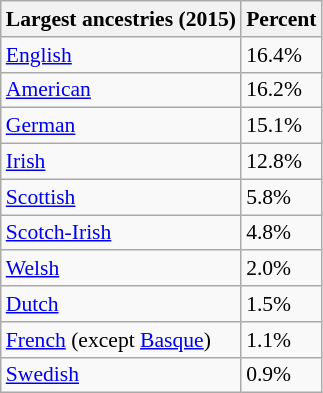<table class="wikitable sortable collapsible" style="font-size: 90%;">
<tr>
<th>Largest ancestries (2015)</th>
<th>Percent</th>
</tr>
<tr>
<td><a href='#'>English</a> </td>
<td>16.4%</td>
</tr>
<tr>
<td><a href='#'>American</a> </td>
<td>16.2%</td>
</tr>
<tr>
<td><a href='#'>German</a> </td>
<td>15.1%</td>
</tr>
<tr>
<td><a href='#'>Irish</a> </td>
<td>12.8%</td>
</tr>
<tr>
<td><a href='#'>Scottish</a> </td>
<td>5.8%</td>
</tr>
<tr>
<td><a href='#'>Scotch-Irish</a> </td>
<td>4.8%</td>
</tr>
<tr>
<td><a href='#'>Welsh</a> </td>
<td>2.0%</td>
</tr>
<tr>
<td><a href='#'>Dutch</a> </td>
<td>1.5%</td>
</tr>
<tr>
<td><a href='#'>French</a> (except <a href='#'>Basque</a>) </td>
<td>1.1%</td>
</tr>
<tr>
<td><a href='#'>Swedish</a> </td>
<td>0.9%</td>
</tr>
</table>
